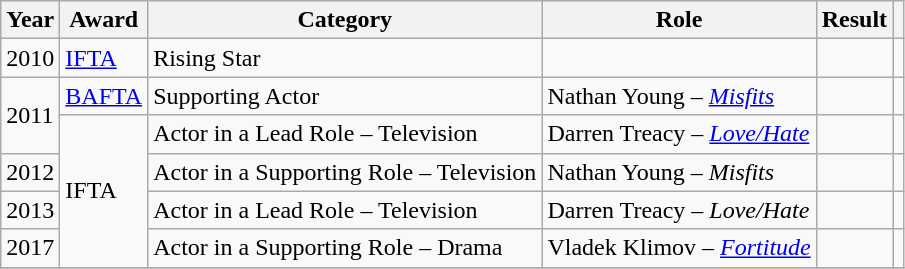<table class = "wikitable sortable">
<tr>
<th>Year</th>
<th>Award</th>
<th>Category</th>
<th>Role</th>
<th>Result</th>
<th class="unsortable"></th>
</tr>
<tr>
<td>2010</td>
<td><a href='#'>IFTA</a></td>
<td>Rising Star</td>
<td></td>
<td></td>
<td></td>
</tr>
<tr>
<td rowspan = "2">2011</td>
<td><a href='#'>BAFTA</a></td>
<td>Supporting Actor</td>
<td>Nathan Young – <em><a href='#'>Misfits</a></em></td>
<td></td>
<td></td>
</tr>
<tr>
<td rowspan="4">IFTA</td>
<td>Actor in a Lead Role – Television</td>
<td>Darren Treacy – <em><a href='#'>Love/Hate</a></em></td>
<td></td>
<td></td>
</tr>
<tr>
<td>2012</td>
<td>Actor in a Supporting Role – Television</td>
<td>Nathan Young – <em>Misfits</em></td>
<td></td>
<td></td>
</tr>
<tr>
<td>2013</td>
<td>Actor in a Lead Role – Television</td>
<td>Darren Treacy – <em>Love/Hate</em></td>
<td></td>
<td></td>
</tr>
<tr>
<td>2017</td>
<td>Actor in a Supporting Role – Drama</td>
<td>Vladek Klimov – <em><a href='#'>Fortitude</a></em></td>
<td></td>
<td></td>
</tr>
<tr>
</tr>
</table>
